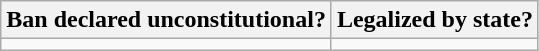<table class="wikitable">
<tr>
<th>Ban declared unconstitutional?</th>
<th>Legalized by state?</th>
</tr>
<tr>
<td></td>
<td></td>
</tr>
</table>
